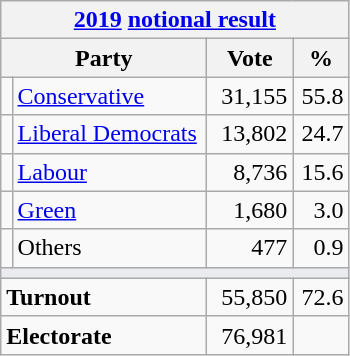<table class="wikitable">
<tr>
<th colspan="4"><a href='#'>2019</a> <a href='#'>notional result</a></th>
</tr>
<tr>
<th bgcolor="#DDDDFF" width="130px" colspan="2">Party</th>
<th bgcolor="#DDDDFF" width="50px">Vote</th>
<th bgcolor="#DDDDFF" width="30px">%</th>
</tr>
<tr>
<td></td>
<td><a href='#'>Conservative</a></td>
<td align=right>31,155</td>
<td align=right>55.8</td>
</tr>
<tr>
<td></td>
<td><a href='#'>Liberal Democrats</a></td>
<td align=right>13,802</td>
<td align=right>24.7</td>
</tr>
<tr>
<td></td>
<td><a href='#'>Labour</a></td>
<td align=right>8,736</td>
<td align=right>15.6</td>
</tr>
<tr>
<td></td>
<td><a href='#'>Green</a></td>
<td align=right>1,680</td>
<td align=right>3.0</td>
</tr>
<tr>
<td></td>
<td>Others</td>
<td align=right>477</td>
<td align=right>0.9</td>
</tr>
<tr>
<td colspan="4" bgcolor="#EAECF0"></td>
</tr>
<tr>
<td colspan="2"><strong>Turnout</strong></td>
<td align=right>55,850</td>
<td align=right>72.6</td>
</tr>
<tr>
<td colspan="2"><strong>Electorate</strong></td>
<td align=right>76,981</td>
</tr>
</table>
